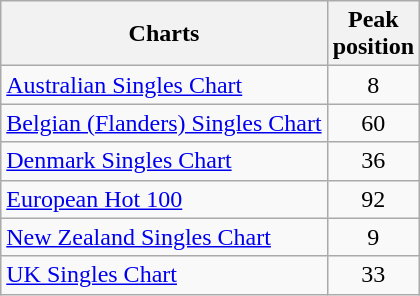<table class="wikitable sortable">
<tr>
<th align="left">Charts</th>
<th align="left">Peak<br>position</th>
</tr>
<tr>
<td align="left"><a href='#'>Australian Singles Chart</a></td>
<td style="text-align:center;">8</td>
</tr>
<tr>
<td align="left"><a href='#'>Belgian (Flanders) Singles Chart</a></td>
<td style="text-align:center;">60</td>
</tr>
<tr>
<td align="left"><a href='#'>Denmark Singles Chart</a></td>
<td style="text-align:center;">36</td>
</tr>
<tr>
<td align="left"><a href='#'>European Hot 100</a></td>
<td style="text-align:center;">92</td>
</tr>
<tr>
<td align="left"><a href='#'>New Zealand Singles Chart</a></td>
<td style="text-align:center;">9</td>
</tr>
<tr>
<td align="left"><a href='#'>UK Singles Chart</a></td>
<td style="text-align:center;">33</td>
</tr>
</table>
